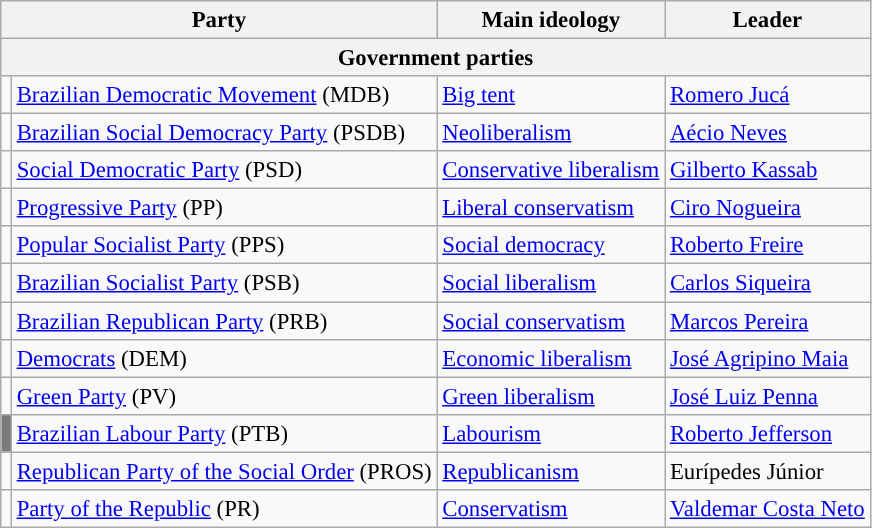<table class="wikitable" style="font-size:95%">
<tr>
<th colspan=2>Party</th>
<th>Main ideology</th>
<th>Leader</th>
</tr>
<tr>
<th colspan=5>Government parties</th>
</tr>
<tr>
<td style="color:inherit;background:"></td>
<td><a href='#'>Brazilian Democratic Movement</a> (MDB)</td>
<td><a href='#'>Big tent</a></td>
<td><a href='#'>Romero Jucá</a></td>
</tr>
<tr>
<td style="color:inherit;background:"></td>
<td><a href='#'>Brazilian Social Democracy Party</a> (PSDB)</td>
<td><a href='#'>Neoliberalism</a></td>
<td><a href='#'>Aécio Neves</a></td>
</tr>
<tr>
<td style="color:inherit;background:"></td>
<td><a href='#'>Social Democratic Party</a> (PSD)</td>
<td><a href='#'>Conservative liberalism</a></td>
<td><a href='#'>Gilberto Kassab</a></td>
</tr>
<tr>
<td style="color:inherit;background:"></td>
<td><a href='#'>Progressive Party</a> (PP)</td>
<td><a href='#'>Liberal conservatism</a></td>
<td><a href='#'>Ciro Nogueira</a></td>
</tr>
<tr>
<td style="color:inherit;background:"></td>
<td><a href='#'>Popular Socialist Party</a> (PPS)</td>
<td><a href='#'>Social democracy</a></td>
<td><a href='#'>Roberto Freire</a></td>
</tr>
<tr>
<td style="color:inherit;background:"></td>
<td><a href='#'>Brazilian Socialist Party</a> (PSB)</td>
<td><a href='#'>Social liberalism</a></td>
<td><a href='#'>Carlos Siqueira</a></td>
</tr>
<tr>
<td style="color:inherit;background:"></td>
<td><a href='#'>Brazilian Republican Party</a> (PRB)</td>
<td><a href='#'>Social conservatism</a></td>
<td><a href='#'>Marcos Pereira</a></td>
</tr>
<tr>
<td style="color:inherit;background:"></td>
<td><a href='#'>Democrats</a> (DEM)</td>
<td><a href='#'>Economic liberalism</a></td>
<td><a href='#'>José Agripino Maia</a></td>
</tr>
<tr>
<td style="color:inherit;background:"></td>
<td><a href='#'>Green Party</a> (PV)</td>
<td><a href='#'>Green liberalism</a></td>
<td><a href='#'>José Luiz Penna</a></td>
</tr>
<tr>
<td style="color:inherit;background:#7B7B7B"></td>
<td><a href='#'>Brazilian Labour Party</a> (PTB)</td>
<td><a href='#'>Labourism</a></td>
<td><a href='#'>Roberto Jefferson</a></td>
</tr>
<tr>
<td style="color:inherit;background:"></td>
<td><a href='#'>Republican Party of the Social Order</a> (PROS)</td>
<td><a href='#'>Republicanism</a></td>
<td>Eurípedes Júnior</td>
</tr>
<tr>
<td style="color:inherit;background:"></td>
<td><a href='#'>Party of the Republic</a> (PR)</td>
<td><a href='#'>Conservatism</a></td>
<td><a href='#'>Valdemar Costa Neto</a></td>
</tr>
</table>
